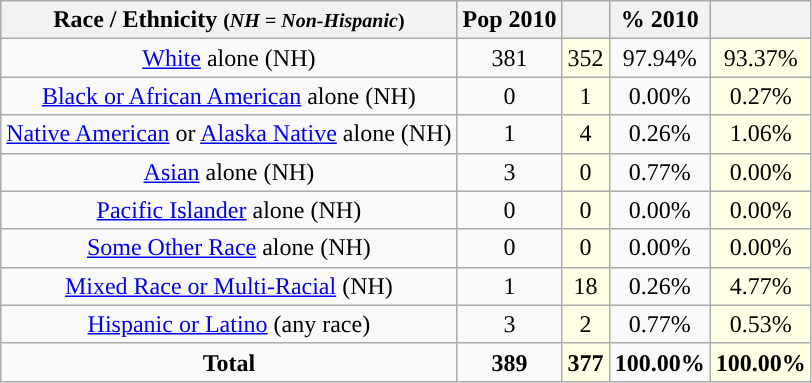<table class="wikitable" style="text-align:center;">
<tr>
<th>Race / Ethnicity <small>(<em>NH = Non-Hispanic</em>)</small></th>
<th>Pop 2010</th>
<th></th>
<th>% 2010</th>
<th></th>
</tr>
<tr>
<td><a href='#'>White</a> alone (NH)</td>
<td>381</td>
<td style='background: #ffffe6;'>352</td>
<td>97.94%</td>
<td style='background: #ffffe6;'>93.37%</td>
</tr>
<tr>
<td><a href='#'>Black or African American</a> alone (NH)</td>
<td>0</td>
<td style='background: #ffffe6;'>1</td>
<td>0.00%</td>
<td style='background: #ffffe6;'>0.27%</td>
</tr>
<tr>
<td><a href='#'>Native American</a> or <a href='#'>Alaska Native</a> alone (NH)</td>
<td>1</td>
<td style='background: #ffffe6;'>4</td>
<td>0.26%</td>
<td style='background: #ffffe6;'>1.06%</td>
</tr>
<tr>
<td><a href='#'>Asian</a> alone (NH)</td>
<td>3</td>
<td style='background: #ffffe6;'>0</td>
<td>0.77%</td>
<td style='background: #ffffe6;'>0.00%</td>
</tr>
<tr>
<td><a href='#'>Pacific Islander</a> alone (NH)</td>
<td>0</td>
<td style='background: #ffffe6;'>0</td>
<td>0.00%</td>
<td style='background: #ffffe6;'>0.00%</td>
</tr>
<tr>
<td><a href='#'>Some Other Race</a> alone (NH)</td>
<td>0</td>
<td style='background: #ffffe6;'>0</td>
<td>0.00%</td>
<td style='background: #ffffe6;'>0.00%</td>
</tr>
<tr>
<td><a href='#'>Mixed Race or Multi-Racial</a> (NH)</td>
<td>1</td>
<td style='background: #ffffe6;'>18</td>
<td>0.26%</td>
<td style='background: #ffffe6;'>4.77%</td>
</tr>
<tr>
<td><a href='#'>Hispanic or Latino</a> (any race)</td>
<td>3</td>
<td style='background: #ffffe6;'>2</td>
<td>0.77%</td>
<td style='background: #ffffe6;'>0.53%</td>
</tr>
<tr>
<td><strong>Total</strong></td>
<td><strong>389</strong></td>
<td style='background: #ffffe6;'><strong>377</strong></td>
<td><strong>100.00%</strong></td>
<td style='background: #ffffe6;'><strong>100.00%</strong></td>
</tr>
</table>
